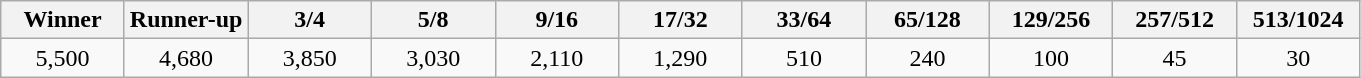<table class="wikitable">
<tr>
<th width=75>Winner</th>
<th width=75>Runner-up</th>
<th width=75>3/4</th>
<th width=75>5/8</th>
<th width=75>9/16</th>
<th width=75>17/32</th>
<th width=75>33/64</th>
<th width=75>65/128</th>
<th width=75>129/256</th>
<th width=75>257/512</th>
<th width=75>513/1024</th>
</tr>
<tr>
<td align=center>5,500</td>
<td align=center>4,680</td>
<td align=center>3,850</td>
<td align=center>3,030</td>
<td align=center>2,110</td>
<td align=center>1,290</td>
<td align=center>510</td>
<td align=center>240</td>
<td align=center>100</td>
<td align=center>45</td>
<td align=center>30</td>
</tr>
</table>
